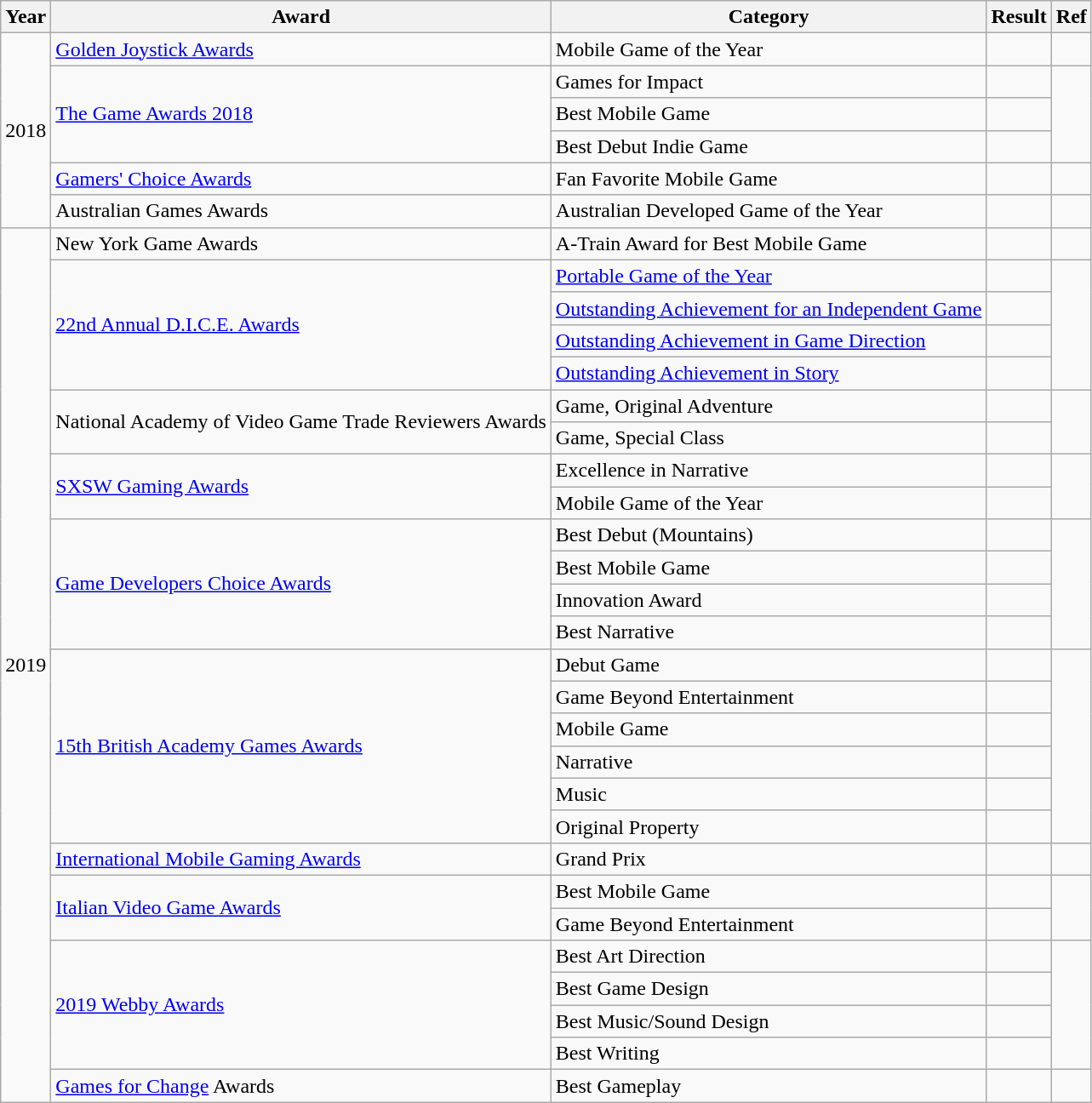<table class="wikitable sortable">
<tr>
<th>Year</th>
<th>Award</th>
<th>Category</th>
<th>Result</th>
<th>Ref</th>
</tr>
<tr>
<td style="text-align:center;" rowspan="6">2018</td>
<td><a href='#'>Golden Joystick Awards</a></td>
<td>Mobile Game of the Year</td>
<td></td>
<td style="text-align:center;"></td>
</tr>
<tr>
<td rowspan="3"><a href='#'>The Game Awards 2018</a></td>
<td>Games for Impact</td>
<td></td>
<td rowspan="3" style="text-align:center;"></td>
</tr>
<tr>
<td>Best Mobile Game</td>
<td></td>
</tr>
<tr>
<td>Best Debut Indie Game</td>
<td></td>
</tr>
<tr>
<td><a href='#'>Gamers' Choice Awards</a></td>
<td>Fan Favorite Mobile Game</td>
<td></td>
<td style="text-align:center;"></td>
</tr>
<tr>
<td>Australian Games Awards</td>
<td>Australian Developed Game of the Year</td>
<td></td>
<td style="text-align:center;"></td>
</tr>
<tr>
<td rowspan="27" style="text-align:center;">2019</td>
<td>New York Game Awards</td>
<td>A-Train Award for Best Mobile Game</td>
<td></td>
<td style="text-align:center;"></td>
</tr>
<tr>
<td rowspan="4"><a href='#'>22nd Annual D.I.C.E. Awards</a></td>
<td><a href='#'>Portable Game of the Year</a></td>
<td></td>
<td rowspan="4" style="text-align:center;"></td>
</tr>
<tr>
<td><a href='#'>Outstanding Achievement for an Independent Game</a></td>
<td></td>
</tr>
<tr>
<td><a href='#'>Outstanding Achievement in Game Direction</a></td>
<td></td>
</tr>
<tr>
<td><a href='#'>Outstanding Achievement in Story</a></td>
<td></td>
</tr>
<tr>
<td rowspan="2">National Academy of Video Game Trade Reviewers Awards</td>
<td>Game, Original Adventure</td>
<td></td>
<td rowspan="2" style="text-align:center;"></td>
</tr>
<tr>
<td>Game, Special Class</td>
<td></td>
</tr>
<tr>
<td rowspan="2"><a href='#'>SXSW Gaming Awards</a></td>
<td>Excellence in Narrative</td>
<td></td>
<td rowspan="2" style="text-align:center;"></td>
</tr>
<tr>
<td>Mobile Game of the Year</td>
<td></td>
</tr>
<tr>
<td rowspan="4"><a href='#'>Game Developers Choice Awards</a></td>
<td>Best Debut (Mountains)</td>
<td></td>
<td rowspan="4" style="text-align:center;"></td>
</tr>
<tr>
<td>Best Mobile Game</td>
<td></td>
</tr>
<tr>
<td>Innovation Award</td>
<td></td>
</tr>
<tr>
<td>Best Narrative</td>
<td></td>
</tr>
<tr>
<td rowspan="6"><a href='#'>15th British Academy Games Awards</a></td>
<td>Debut Game</td>
<td></td>
<td rowspan="6" style="text-align:center;"></td>
</tr>
<tr>
<td>Game Beyond Entertainment</td>
<td></td>
</tr>
<tr>
<td>Mobile Game</td>
<td></td>
</tr>
<tr>
<td>Narrative</td>
<td></td>
</tr>
<tr>
<td>Music</td>
<td></td>
</tr>
<tr>
<td>Original Property</td>
<td></td>
</tr>
<tr>
<td><a href='#'>International Mobile Gaming Awards</a></td>
<td>Grand Prix</td>
<td></td>
<td style="text-align:center;"></td>
</tr>
<tr>
<td rowspan="2"><a href='#'>Italian Video Game Awards</a></td>
<td>Best Mobile Game</td>
<td></td>
<td rowspan="2" style="text-align:center;"></td>
</tr>
<tr>
<td>Game Beyond Entertainment</td>
<td></td>
</tr>
<tr>
<td rowspan="4"><a href='#'>2019 Webby Awards</a></td>
<td>Best Art Direction</td>
<td></td>
<td rowspan="4" style="text-align:center;"></td>
</tr>
<tr>
<td>Best Game Design</td>
<td></td>
</tr>
<tr>
<td>Best Music/Sound Design</td>
<td></td>
</tr>
<tr>
<td>Best Writing</td>
<td></td>
</tr>
<tr>
<td><a href='#'>Games for Change</a> Awards</td>
<td>Best Gameplay</td>
<td></td>
<td style="text-align:center;"></td>
</tr>
</table>
